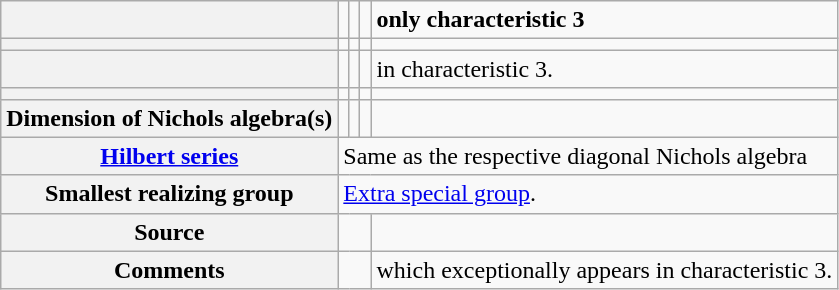<table class="wikitable">
<tr>
<th></th>
<td></td>
<td></td>
<td></td>
<td><strong>only characteristic 3</strong><br></td>
</tr>
<tr>
<th> </th>
<td></td>
<td></td>
<td></td>
<td></td>
</tr>
<tr>
<th></th>
<td></td>
<td></td>
<td></td>
<td> in characteristic 3.</td>
</tr>
<tr>
<th></th>
<td></td>
<td></td>
<td></td>
<td></td>
</tr>
<tr>
<th>Dimension of Nichols algebra(s)</th>
<td></td>
<td></td>
<td></td>
<td></td>
</tr>
<tr>
<th><a href='#'>Hilbert series</a></th>
<td colspan=4>Same as the respective diagonal Nichols algebra</td>
</tr>
<tr>
<th>Smallest realizing group</th>
<td colspan=4><a href='#'>Extra special group</a>.</td>
</tr>
<tr>
<th>Source</th>
<td colspan=3></td>
<td></td>
</tr>
<tr>
<th>Comments</th>
<td colspan=3></td>
<td> which exceptionally appears in characteristic 3.</td>
</tr>
</table>
